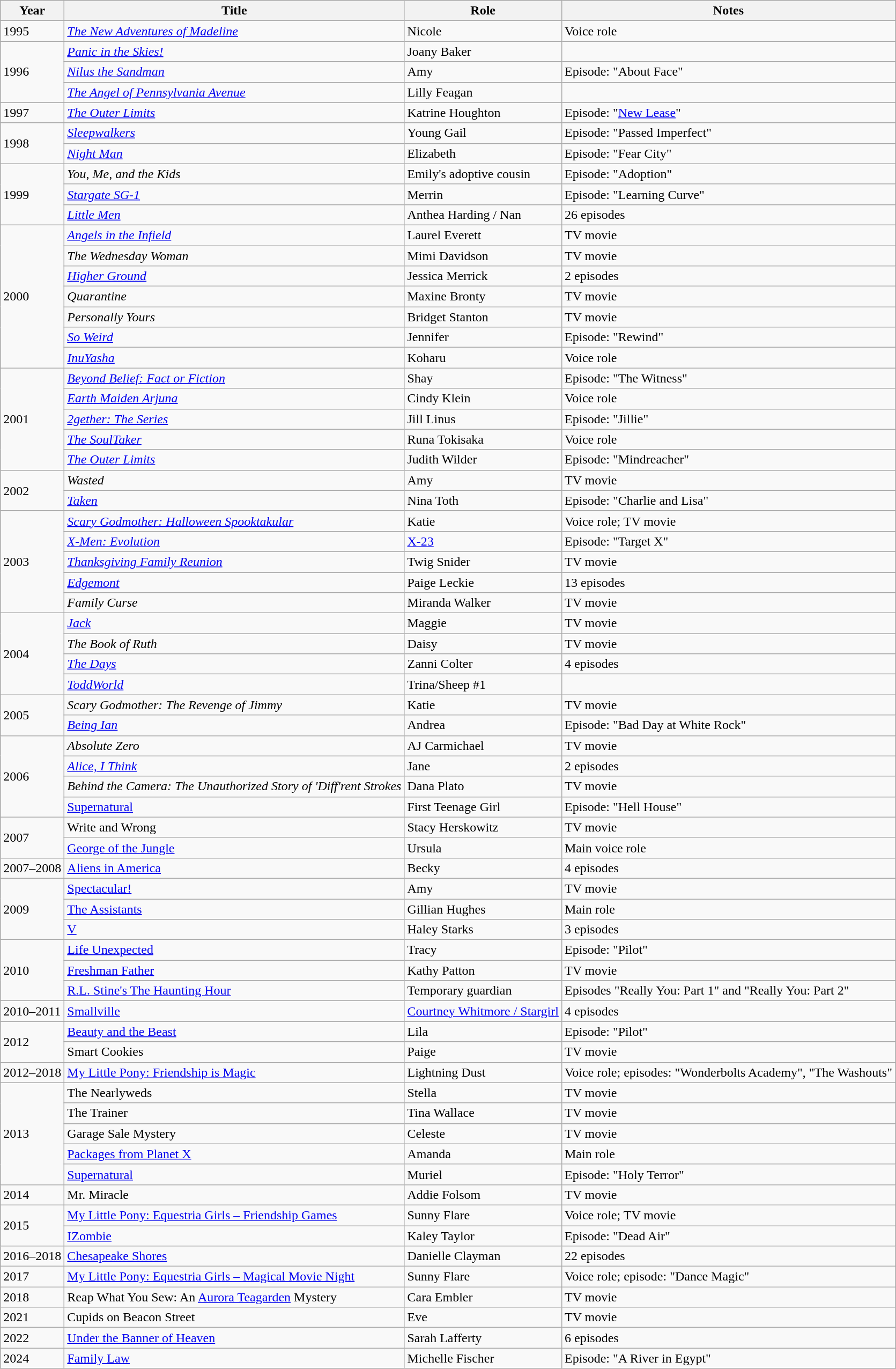<table class="wikitable sortable">
<tr>
<th>Year</th>
<th>Title</th>
<th>Role</th>
<th class="unsortable">Notes</th>
</tr>
<tr>
<td>1995</td>
<td data-sort-value="New Adventures of Madeline, The"><em><a href='#'>The New Adventures of Madeline</a></em></td>
<td>Nicole</td>
<td>Voice role</td>
</tr>
<tr>
<td rowspan="3">1996</td>
<td><em><a href='#'>Panic in the Skies!</a></em></td>
<td>Joany Baker</td>
<td></td>
</tr>
<tr>
<td><em><a href='#'>Nilus the Sandman</a></em></td>
<td>Amy</td>
<td>Episode: "About Face"</td>
</tr>
<tr>
<td data-sort-value="Angel of Pennsylvania Avenue, The"><em><a href='#'>The Angel of Pennsylvania Avenue</a></em></td>
<td>Lilly Feagan</td>
<td></td>
</tr>
<tr>
<td>1997</td>
<td data-sort-value="Outer Limits, The"><em><a href='#'>The Outer Limits</a></em></td>
<td>Katrine Houghton</td>
<td>Episode: "<a href='#'>New Lease</a>"</td>
</tr>
<tr>
<td rowspan="2">1998</td>
<td><em><a href='#'>Sleepwalkers</a></em></td>
<td>Young Gail</td>
<td>Episode: "Passed Imperfect"</td>
</tr>
<tr>
<td><em><a href='#'>Night Man</a></em></td>
<td>Elizabeth</td>
<td>Episode: "Fear City"</td>
</tr>
<tr>
<td rowspan="3">1999</td>
<td><em>You, Me, and the Kids</em></td>
<td>Emily's adoptive cousin</td>
<td>Episode: "Adoption"</td>
</tr>
<tr>
<td><em><a href='#'>Stargate SG-1</a></em></td>
<td>Merrin</td>
<td>Episode: "Learning Curve"</td>
</tr>
<tr>
<td><em><a href='#'>Little Men</a></em></td>
<td>Anthea Harding / Nan</td>
<td>26 episodes</td>
</tr>
<tr>
<td rowspan="7">2000</td>
<td><em><a href='#'>Angels in the Infield</a></em></td>
<td>Laurel Everett</td>
<td>TV movie</td>
</tr>
<tr>
<td data-sort-value="Wednesday Woman, The"><em>The Wednesday Woman</em></td>
<td>Mimi Davidson</td>
<td>TV movie</td>
</tr>
<tr>
<td><em><a href='#'>Higher Ground</a></em></td>
<td>Jessica Merrick</td>
<td>2 episodes</td>
</tr>
<tr>
<td><em>Quarantine</em></td>
<td>Maxine Bronty</td>
<td>TV movie</td>
</tr>
<tr>
<td><em>Personally Yours</em></td>
<td>Bridget Stanton</td>
<td>TV movie</td>
</tr>
<tr>
<td><em><a href='#'>So Weird</a></em></td>
<td>Jennifer</td>
<td>Episode: "Rewind"</td>
</tr>
<tr>
<td><em><a href='#'>InuYasha</a></em></td>
<td>Koharu</td>
<td>Voice role</td>
</tr>
<tr>
<td rowspan="5">2001</td>
<td><em><a href='#'>Beyond Belief: Fact or Fiction</a></em></td>
<td>Shay</td>
<td>Episode: "The Witness"</td>
</tr>
<tr>
<td><em><a href='#'>Earth Maiden Arjuna</a></em></td>
<td>Cindy Klein</td>
<td>Voice role</td>
</tr>
<tr>
<td><em><a href='#'>2gether: The Series</a></em></td>
<td>Jill Linus</td>
<td>Episode: "Jillie"</td>
</tr>
<tr>
<td data-sort-value="SoulTaker, The"><em><a href='#'>The SoulTaker</a></em></td>
<td>Runa Tokisaka</td>
<td>Voice role</td>
</tr>
<tr>
<td data-sort-value="Outer Limits, The"><em><a href='#'>The Outer Limits</a></em></td>
<td>Judith Wilder</td>
<td>Episode: "Mindreacher"</td>
</tr>
<tr>
<td rowspan="2">2002</td>
<td><em>Wasted</em></td>
<td>Amy</td>
<td>TV movie</td>
</tr>
<tr>
<td><em><a href='#'>Taken</a></em></td>
<td>Nina Toth</td>
<td>Episode: "Charlie and Lisa"</td>
</tr>
<tr>
<td rowspan="5">2003</td>
<td><em><a href='#'>Scary Godmother: Halloween Spooktakular</a></em></td>
<td>Katie</td>
<td>Voice role; TV movie</td>
</tr>
<tr>
<td><em><a href='#'>X-Men: Evolution</a></em></td>
<td><a href='#'>X-23</a></td>
<td>Episode: "Target X"</td>
</tr>
<tr>
<td><em><a href='#'>Thanksgiving Family Reunion</a></em></td>
<td>Twig Snider</td>
<td>TV movie</td>
</tr>
<tr>
<td><em><a href='#'>Edgemont</a></em></td>
<td>Paige Leckie</td>
<td>13 episodes</td>
</tr>
<tr>
<td><em>Family Curse</em></td>
<td>Miranda Walker</td>
<td>TV movie</td>
</tr>
<tr>
<td rowspan="4">2004</td>
<td><em><a href='#'>Jack</a></em></td>
<td>Maggie</td>
<td>TV movie</td>
</tr>
<tr>
<td data-sort-value="Book of Ruth, The"><em>The Book of Ruth</em></td>
<td>Daisy</td>
<td>TV movie</td>
</tr>
<tr>
<td data-sort-value="Days, The"><em><a href='#'>The Days</a></em></td>
<td>Zanni Colter</td>
<td>4 episodes</td>
</tr>
<tr>
<td><em><a href='#'>ToddWorld</a></em></td>
<td>Trina/Sheep #1</td>
<td></td>
</tr>
<tr>
<td rowspan="2">2005</td>
<td><em>Scary Godmother: The Revenge of Jimmy</em></td>
<td>Katie</td>
<td>TV movie</td>
</tr>
<tr>
<td><em><a href='#'>Being Ian</a></em></td>
<td>Andrea</td>
<td>Episode: "Bad Day at White Rock"</td>
</tr>
<tr>
<td rowspan="4">2006</td>
<td><em>Absolute Zero</em></td>
<td>AJ Carmichael</td>
<td>TV movie</td>
</tr>
<tr>
<td><em><a href='#'>Alice, I Think</a></em></td>
<td>Jane</td>
<td>2 episodes</td>
</tr>
<tr>
<td><em>Behind the Camera: The Unauthorized Story of 'Diff'rent Strokes<strong></td>
<td>Dana Plato</td>
<td>TV movie</td>
</tr>
<tr>
<td></em><a href='#'>Supernatural</a><em></td>
<td>First Teenage Girl</td>
<td>Episode: "Hell House"</td>
</tr>
<tr>
<td rowspan="2">2007</td>
<td></em>Write and Wrong<em></td>
<td>Stacy Herskowitz</td>
<td>TV movie</td>
</tr>
<tr>
<td></em><a href='#'>George of the Jungle</a><em></td>
<td>Ursula</td>
<td>Main voice role</td>
</tr>
<tr>
<td>2007–2008</td>
<td></em><a href='#'>Aliens in America</a><em></td>
<td>Becky</td>
<td>4 episodes</td>
</tr>
<tr>
<td rowspan="3">2009</td>
<td></em><a href='#'>Spectacular!</a><em></td>
<td>Amy</td>
<td>TV movie</td>
</tr>
<tr>
<td data-sort-value="Assistants, The"></em><a href='#'>The Assistants</a><em></td>
<td>Gillian Hughes</td>
<td>Main role</td>
</tr>
<tr>
<td></em><a href='#'>V</a><em></td>
<td>Haley Starks</td>
<td>3 episodes</td>
</tr>
<tr>
<td rowspan="3">2010</td>
<td></em><a href='#'>Life Unexpected</a><em></td>
<td>Tracy</td>
<td>Episode: "Pilot"</td>
</tr>
<tr>
<td></em><a href='#'>Freshman Father</a><em></td>
<td>Kathy Patton</td>
<td>TV movie</td>
</tr>
<tr>
<td></em><a href='#'>R.L. Stine's The Haunting Hour</a><em></td>
<td>Temporary guardian</td>
<td>Episodes "Really You: Part 1" and "Really You: Part 2"</td>
</tr>
<tr>
<td>2010–2011</td>
<td></em><a href='#'>Smallville</a><em></td>
<td><a href='#'>Courtney Whitmore / Stargirl</a></td>
<td>4 episodes</td>
</tr>
<tr>
<td rowspan="2">2012</td>
<td></em><a href='#'>Beauty and the Beast</a><em></td>
<td>Lila</td>
<td>Episode: "Pilot"</td>
</tr>
<tr>
<td></em>Smart Cookies<em></td>
<td>Paige</td>
<td>TV movie</td>
</tr>
<tr>
<td>2012–2018</td>
<td></em><a href='#'>My Little Pony: Friendship is Magic</a><em></td>
<td>Lightning Dust</td>
<td>Voice role; episodes: "Wonderbolts Academy", "The Washouts"</td>
</tr>
<tr>
<td rowspan="5">2013</td>
<td data-sort-value="Nearlyweds, The"></em>The Nearlyweds<em></td>
<td>Stella</td>
<td>TV movie</td>
</tr>
<tr>
<td data-sort-value="Trainer, The"></em>The Trainer<em></td>
<td>Tina Wallace</td>
<td>TV movie</td>
</tr>
<tr>
<td></em>Garage Sale Mystery<em></td>
<td>Celeste</td>
<td>TV movie</td>
</tr>
<tr>
<td></em><a href='#'>Packages from Planet X</a><em></td>
<td>Amanda</td>
<td>Main role</td>
</tr>
<tr>
<td></em><a href='#'>Supernatural</a><em></td>
<td>Muriel</td>
<td>Episode: "Holy Terror"</td>
</tr>
<tr>
<td>2014</td>
<td></em>Mr. Miracle<em></td>
<td>Addie Folsom</td>
<td>TV movie</td>
</tr>
<tr>
<td rowspan="2">2015</td>
<td></em><a href='#'>My Little Pony: Equestria Girls – Friendship Games</a><em></td>
<td>Sunny Flare</td>
<td>Voice role; TV movie</td>
</tr>
<tr>
<td></em><a href='#'>IZombie</a><em></td>
<td>Kaley Taylor</td>
<td>Episode: "Dead Air"</td>
</tr>
<tr>
<td>2016–2018</td>
<td></em><a href='#'>Chesapeake Shores</a><em></td>
<td>Danielle Clayman</td>
<td>22 episodes</td>
</tr>
<tr>
<td>2017</td>
<td></em><a href='#'>My Little Pony: Equestria Girls – Magical Movie Night</a><em></td>
<td>Sunny Flare</td>
<td>Voice role; episode: "Dance Magic"</td>
</tr>
<tr>
<td>2018</td>
<td></em>Reap What You Sew: An <a href='#'>Aurora Teagarden</a> Mystery<em></td>
<td>Cara Embler</td>
<td>TV movie</td>
</tr>
<tr>
<td>2021</td>
<td></em>Cupids on Beacon Street<em></td>
<td>Eve</td>
<td>TV movie</td>
</tr>
<tr>
<td>2022</td>
<td></em><a href='#'>Under the Banner of Heaven</a><em></td>
<td>Sarah Lafferty</td>
<td>6 episodes</td>
</tr>
<tr>
<td>2024</td>
<td></em><a href='#'>Family Law</a><em></td>
<td>Michelle Fischer</td>
<td>Episode: "A River in Egypt"</td>
</tr>
</table>
